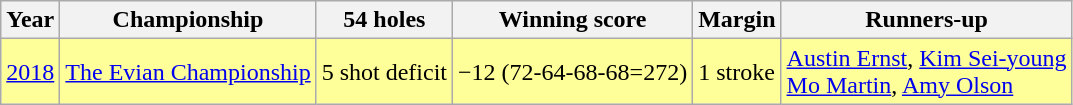<table class="wikitable">
<tr>
<th>Year</th>
<th>Championship</th>
<th>54 holes</th>
<th>Winning score</th>
<th>Margin</th>
<th>Runners-up</th>
</tr>
<tr style="background:#FFFF99;">
<td><a href='#'>2018</a></td>
<td><a href='#'>The Evian Championship</a></td>
<td>5 shot deficit</td>
<td>−12 (72-64-68-68=272)</td>
<td>1 stroke</td>
<td> <a href='#'>Austin Ernst</a>,  <a href='#'>Kim Sei-young</a><br> <a href='#'>Mo Martin</a>,  <a href='#'>Amy Olson</a></td>
</tr>
</table>
